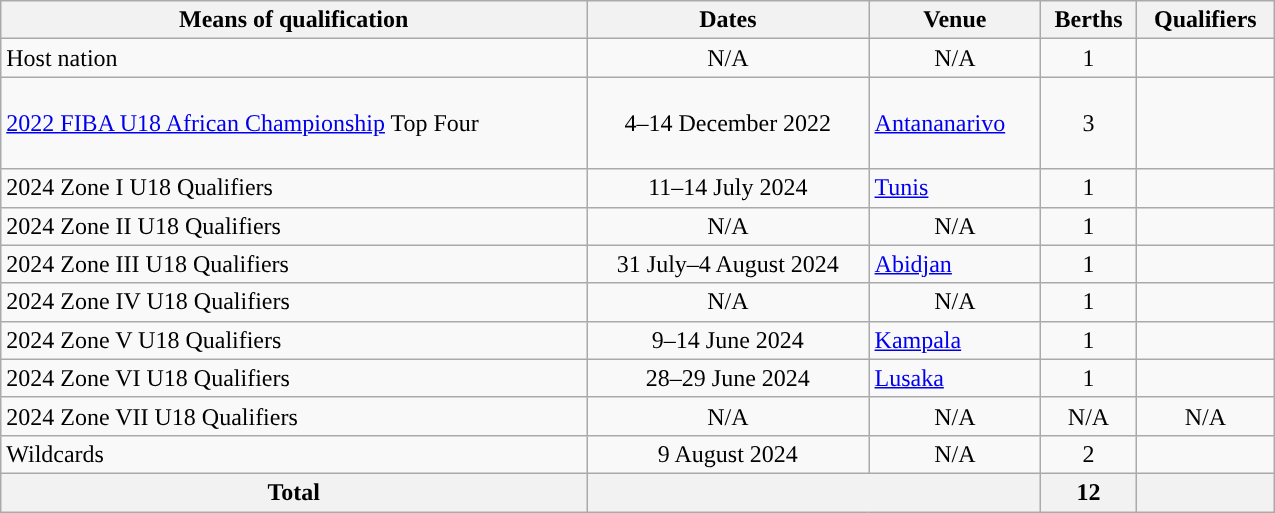<table class="wikitable" style="width:850px;">
<tr>
<th>Means of qualification</th>
<th>Dates</th>
<th>Venue</th>
<th>Berths</th>
<th>Qualifiers</th>
</tr>
<tr>
<td>Host nation</td>
<td style="text-align:center;">N/A</td>
<td style="text-align:center;">N/A</td>
<td style="text-align:center;">1</td>
<td></td>
</tr>
<tr>
<td><a href='#'>2022 FIBA U18 African Championship</a> Top Four</td>
<td style="text-align:center;">4–14 December 2022</td>
<td> <a href='#'>Antananarivo</a></td>
<td style="text-align:center;">3</td>
<td><br><s></s><br><br></td>
</tr>
<tr>
<td>2024 Zone I U18 Qualifiers</td>
<td style="text-align:center;">11–14 July 2024</td>
<td> <a href='#'>Tunis</a></td>
<td style="text-align:center;">1</td>
<td></td>
</tr>
<tr>
<td>2024 Zone II U18 Qualifiers</td>
<td style="text-align:center;">N/A</td>
<td style="text-align:center;">N/A</td>
<td style="text-align:center;">1</td>
<td></td>
</tr>
<tr>
<td>2024 Zone III U18 Qualifiers</td>
<td style="text-align:center;">31 July–4 August 2024</td>
<td> <a href='#'>Abidjan</a></td>
<td style="text-align:center;">1</td>
<td></td>
</tr>
<tr>
<td>2024 Zone IV U18 Qualifiers</td>
<td style="text-align:center;">N/A</td>
<td style="text-align:center;">N/A</td>
<td style="text-align:center;">1</td>
<td></td>
</tr>
<tr>
<td>2024 Zone V U18 Qualifiers</td>
<td style="text-align:center;">9–14 June 2024</td>
<td> <a href='#'>Kampala</a></td>
<td style="text-align:center;">1</td>
<td></td>
</tr>
<tr>
<td>2024 Zone VI U18 Qualifiers</td>
<td style="text-align:center;">28–29 June 2024</td>
<td> <a href='#'>Lusaka</a></td>
<td style="text-align:center;">1</td>
<td></td>
</tr>
<tr>
<td>2024 Zone VII U18 Qualifiers</td>
<td style="text-align:center;">N/A</td>
<td style="text-align:center;">N/A</td>
<td style="text-align:center;">N/A</td>
<td style="text-align:center;">N/A</td>
</tr>
<tr>
<td>Wildcards</td>
<td style="text-align:center;">9 August 2024</td>
<td style="text-align:center;">N/A</td>
<td style="text-align:center;">2</td>
<td><br></td>
</tr>
<tr>
<th>Total</th>
<th colspan="2"></th>
<th>12</th>
<th></th>
</tr>
</table>
